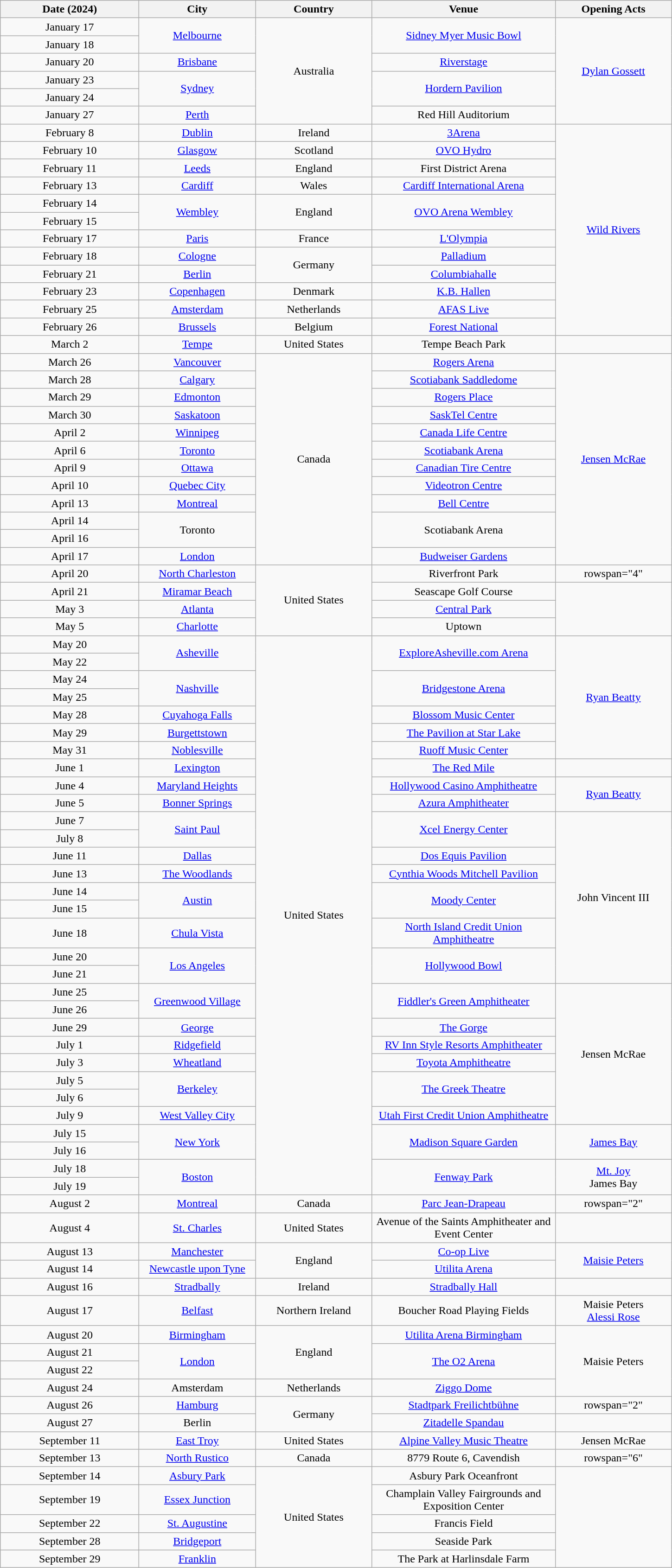<table class="wikitable plainrowheaders" style="text-align:center;">
<tr>
<th scope="col" style="width:12em;">Date (2024)</th>
<th scope="col" style="width:10em;">City</th>
<th scope="col" style="width:10em;">Country</th>
<th scope="col" style="width:16em;">Venue</th>
<th scope="col" style="width:10em;">Opening Acts</th>
</tr>
<tr>
<td>January 17</td>
<td rowspan="2"><a href='#'>Melbourne</a></td>
<td rowspan="6">Australia</td>
<td rowspan="2"><a href='#'>Sidney Myer Music Bowl</a></td>
<td rowspan="6"><a href='#'>Dylan Gossett</a></td>
</tr>
<tr>
<td>January 18</td>
</tr>
<tr>
<td>January 20</td>
<td><a href='#'>Brisbane</a></td>
<td><a href='#'>Riverstage</a></td>
</tr>
<tr>
<td>January 23</td>
<td rowspan="2"><a href='#'>Sydney</a></td>
<td rowspan="2"><a href='#'>Hordern Pavilion</a></td>
</tr>
<tr>
<td>January 24</td>
</tr>
<tr>
<td>January 27</td>
<td><a href='#'>Perth</a></td>
<td>Red Hill Auditorium</td>
</tr>
<tr>
<td>February 8</td>
<td><a href='#'>Dublin</a></td>
<td>Ireland</td>
<td><a href='#'>3Arena</a></td>
<td rowspan="12"><a href='#'>Wild Rivers</a></td>
</tr>
<tr>
<td>February 10</td>
<td><a href='#'>Glasgow</a></td>
<td>Scotland</td>
<td><a href='#'>OVO Hydro</a></td>
</tr>
<tr>
<td>February 11</td>
<td><a href='#'>Leeds</a></td>
<td>England</td>
<td>First District Arena</td>
</tr>
<tr>
<td>February 13</td>
<td><a href='#'>Cardiff</a></td>
<td>Wales</td>
<td><a href='#'>Cardiff International Arena</a></td>
</tr>
<tr>
<td>February 14</td>
<td rowspan="2"><a href='#'>Wembley</a></td>
<td rowspan="2">England</td>
<td rowspan="2"><a href='#'>OVO Arena Wembley</a></td>
</tr>
<tr>
<td>February 15</td>
</tr>
<tr>
<td>February 17</td>
<td><a href='#'>Paris</a></td>
<td>France</td>
<td><a href='#'>L'Olympia</a></td>
</tr>
<tr>
<td>February 18</td>
<td><a href='#'>Cologne</a></td>
<td rowspan="2">Germany</td>
<td><a href='#'>Palladium</a></td>
</tr>
<tr>
<td>February 21</td>
<td><a href='#'>Berlin</a></td>
<td><a href='#'>Columbiahalle</a></td>
</tr>
<tr>
<td>February 23</td>
<td><a href='#'>Copenhagen</a></td>
<td>Denmark</td>
<td><a href='#'>K.B. Hallen</a></td>
</tr>
<tr>
<td>February 25</td>
<td><a href='#'>Amsterdam</a></td>
<td>Netherlands</td>
<td><a href='#'>AFAS Live</a></td>
</tr>
<tr>
<td>February 26</td>
<td><a href='#'>Brussels</a></td>
<td>Belgium</td>
<td><a href='#'>Forest National</a></td>
</tr>
<tr>
<td>March 2</td>
<td><a href='#'>Tempe</a></td>
<td>United States</td>
<td>Tempe Beach Park</td>
<td></td>
</tr>
<tr>
<td>March 26</td>
<td><a href='#'>Vancouver</a></td>
<td rowspan="12">Canada</td>
<td><a href='#'>Rogers Arena</a></td>
<td rowspan="12"><a href='#'>Jensen McRae</a></td>
</tr>
<tr>
<td>March 28</td>
<td><a href='#'>Calgary</a></td>
<td><a href='#'>Scotiabank Saddledome</a></td>
</tr>
<tr>
<td>March 29</td>
<td><a href='#'>Edmonton</a></td>
<td><a href='#'>Rogers Place</a></td>
</tr>
<tr>
<td>March 30</td>
<td><a href='#'>Saskatoon</a></td>
<td><a href='#'>SaskTel Centre</a></td>
</tr>
<tr>
<td>April 2</td>
<td><a href='#'>Winnipeg</a></td>
<td><a href='#'>Canada Life Centre</a></td>
</tr>
<tr>
<td>April 6</td>
<td><a href='#'>Toronto</a></td>
<td><a href='#'>Scotiabank Arena</a></td>
</tr>
<tr>
<td>April 9</td>
<td><a href='#'>Ottawa</a></td>
<td><a href='#'>Canadian Tire Centre</a></td>
</tr>
<tr>
<td>April 10</td>
<td><a href='#'>Quebec City</a></td>
<td><a href='#'>Videotron Centre</a></td>
</tr>
<tr>
<td>April 13</td>
<td><a href='#'>Montreal</a></td>
<td><a href='#'>Bell Centre</a></td>
</tr>
<tr>
<td>April 14</td>
<td rowspan="2">Toronto</td>
<td rowspan="2">Scotiabank Arena</td>
</tr>
<tr>
<td>April 16</td>
</tr>
<tr>
<td>April 17</td>
<td><a href='#'>London</a></td>
<td><a href='#'>Budweiser Gardens</a></td>
</tr>
<tr>
<td>April 20</td>
<td><a href='#'>North Charleston</a></td>
<td rowspan="4">United States</td>
<td>Riverfront Park</td>
<td>rowspan="4" </td>
</tr>
<tr>
<td>April 21</td>
<td><a href='#'>Miramar Beach</a></td>
<td>Seascape Golf Course</td>
</tr>
<tr>
<td>May 3</td>
<td><a href='#'>Atlanta</a></td>
<td><a href='#'>Central Park</a></td>
</tr>
<tr>
<td>May 5</td>
<td><a href='#'>Charlotte</a></td>
<td>Uptown</td>
</tr>
<tr>
<td>May 20</td>
<td rowspan="2"><a href='#'>Asheville</a></td>
<td rowspan="31">United States</td>
<td rowspan="2"><a href='#'>ExploreAsheville.com Arena</a></td>
<td rowspan="7"><a href='#'>Ryan Beatty</a></td>
</tr>
<tr>
<td>May 22</td>
</tr>
<tr>
<td>May 24</td>
<td rowspan="2"><a href='#'>Nashville</a></td>
<td rowspan="2"><a href='#'>Bridgestone Arena</a></td>
</tr>
<tr>
<td>May 25</td>
</tr>
<tr>
<td>May 28</td>
<td><a href='#'>Cuyahoga Falls</a></td>
<td><a href='#'>Blossom Music Center</a></td>
</tr>
<tr>
<td>May 29</td>
<td><a href='#'>Burgettstown</a></td>
<td><a href='#'>The Pavilion at Star Lake</a></td>
</tr>
<tr>
<td>May 31</td>
<td><a href='#'>Noblesville</a></td>
<td><a href='#'>Ruoff Music Center</a></td>
</tr>
<tr>
<td>June 1</td>
<td><a href='#'>Lexington</a></td>
<td><a href='#'>The Red Mile</a></td>
<td></td>
</tr>
<tr>
<td>June 4</td>
<td><a href='#'>Maryland Heights</a></td>
<td><a href='#'>Hollywood Casino Amphitheatre</a></td>
<td rowspan="2"><a href='#'>Ryan Beatty</a></td>
</tr>
<tr>
<td>June 5</td>
<td><a href='#'>Bonner Springs</a></td>
<td><a href='#'>Azura Amphitheater</a></td>
</tr>
<tr>
<td>June 7</td>
<td rowspan="2"><a href='#'>Saint Paul</a></td>
<td rowspan="2"><a href='#'>Xcel Energy Center</a></td>
<td rowspan="9">John Vincent III</td>
</tr>
<tr>
<td>July 8</td>
</tr>
<tr>
<td>June 11</td>
<td><a href='#'>Dallas</a></td>
<td><a href='#'>Dos Equis Pavilion</a></td>
</tr>
<tr>
<td>June 13</td>
<td><a href='#'>The Woodlands</a></td>
<td><a href='#'>Cynthia Woods Mitchell Pavilion</a></td>
</tr>
<tr>
<td>June 14</td>
<td rowspan="2"><a href='#'>Austin</a></td>
<td rowspan="2"><a href='#'>Moody Center</a></td>
</tr>
<tr>
<td>June 15</td>
</tr>
<tr>
<td>June 18</td>
<td><a href='#'>Chula Vista</a></td>
<td><a href='#'>North Island Credit Union Amphitheatre</a></td>
</tr>
<tr>
<td>June 20</td>
<td rowspan="2"><a href='#'>Los Angeles</a></td>
<td rowspan="2"><a href='#'>Hollywood Bowl</a></td>
</tr>
<tr>
<td>June 21</td>
</tr>
<tr>
<td>June 25</td>
<td rowspan="2"><a href='#'>Greenwood Village</a></td>
<td rowspan="2"><a href='#'>Fiddler's Green Amphitheater</a></td>
<td rowspan="8">Jensen McRae</td>
</tr>
<tr>
<td>June 26</td>
</tr>
<tr>
<td>June 29</td>
<td><a href='#'>George</a></td>
<td><a href='#'>The Gorge</a></td>
</tr>
<tr>
<td>July 1</td>
<td><a href='#'>Ridgefield</a></td>
<td><a href='#'>RV Inn Style Resorts Amphitheater</a></td>
</tr>
<tr>
<td>July 3</td>
<td><a href='#'>Wheatland</a></td>
<td><a href='#'>Toyota Amphitheatre</a></td>
</tr>
<tr>
<td>July 5</td>
<td rowspan="2"><a href='#'>Berkeley</a></td>
<td rowspan="2"><a href='#'>The Greek Theatre</a></td>
</tr>
<tr>
<td>July 6</td>
</tr>
<tr>
<td>July 9</td>
<td><a href='#'>West Valley City</a></td>
<td><a href='#'>Utah First Credit Union Amphitheatre</a></td>
</tr>
<tr>
<td>July 15</td>
<td rowspan="2"><a href='#'>New York</a></td>
<td rowspan="2"><a href='#'>Madison Square Garden</a></td>
<td rowspan="2"><a href='#'>James Bay</a></td>
</tr>
<tr>
<td>July 16</td>
</tr>
<tr>
<td>July 18</td>
<td rowspan="2"><a href='#'>Boston</a></td>
<td rowspan="2"><a href='#'>Fenway Park</a></td>
<td rowspan="2"><a href='#'>Mt. Joy</a><br>James Bay</td>
</tr>
<tr>
<td>July 19</td>
</tr>
<tr>
<td>August 2</td>
<td><a href='#'>Montreal</a></td>
<td>Canada</td>
<td><a href='#'>Parc Jean-Drapeau</a></td>
<td>rowspan="2" </td>
</tr>
<tr>
<td>August 4</td>
<td><a href='#'>St. Charles</a></td>
<td>United States</td>
<td>Avenue of the Saints Amphitheater and Event Center</td>
</tr>
<tr>
<td>August 13</td>
<td><a href='#'>Manchester</a></td>
<td rowspan="2">England</td>
<td><a href='#'>Co-op Live</a></td>
<td rowspan="2"><a href='#'>Maisie Peters</a></td>
</tr>
<tr>
<td>August 14</td>
<td><a href='#'>Newcastle upon Tyne</a></td>
<td><a href='#'>Utilita Arena</a></td>
</tr>
<tr>
<td>August 16</td>
<td><a href='#'>Stradbally</a></td>
<td>Ireland</td>
<td><a href='#'>Stradbally Hall</a></td>
<td></td>
</tr>
<tr>
<td>August 17</td>
<td><a href='#'>Belfast</a></td>
<td>Northern Ireland</td>
<td>Boucher Road Playing Fields</td>
<td>Maisie Peters<br><a href='#'>Alessi Rose</a></td>
</tr>
<tr>
<td>August 20</td>
<td><a href='#'>Birmingham</a></td>
<td rowspan="3">England</td>
<td><a href='#'>Utilita Arena Birmingham</a></td>
<td rowspan="4">Maisie Peters</td>
</tr>
<tr>
<td>August 21</td>
<td rowspan="2"><a href='#'>London</a></td>
<td rowspan="2"><a href='#'>The O2 Arena</a></td>
</tr>
<tr>
<td>August 22</td>
</tr>
<tr>
<td>August 24</td>
<td>Amsterdam</td>
<td>Netherlands</td>
<td><a href='#'>Ziggo Dome</a></td>
</tr>
<tr>
<td>August 26</td>
<td><a href='#'>Hamburg</a></td>
<td rowspan="2">Germany</td>
<td><a href='#'>Stadtpark Freilichtbühne</a></td>
<td>rowspan="2" </td>
</tr>
<tr>
<td>August 27</td>
<td>Berlin</td>
<td><a href='#'>Zitadelle Spandau</a></td>
</tr>
<tr>
<td>September 11</td>
<td><a href='#'>East Troy</a></td>
<td>United States</td>
<td><a href='#'>Alpine Valley Music Theatre</a></td>
<td>Jensen McRae</td>
</tr>
<tr>
<td>September 13</td>
<td><a href='#'>North Rustico</a></td>
<td>Canada</td>
<td>8779 Route 6, Cavendish</td>
<td>rowspan="6" </td>
</tr>
<tr>
<td>September 14</td>
<td><a href='#'>Asbury Park</a></td>
<td rowspan="5">United States</td>
<td>Asbury Park Oceanfront</td>
</tr>
<tr>
<td>September 19</td>
<td><a href='#'>Essex Junction</a></td>
<td>Champlain Valley Fairgrounds and Exposition Center</td>
</tr>
<tr>
<td>September 22</td>
<td><a href='#'>St. Augustine</a></td>
<td>Francis Field</td>
</tr>
<tr>
<td>September 28</td>
<td><a href='#'>Bridgeport</a></td>
<td>Seaside Park</td>
</tr>
<tr>
<td>September 29</td>
<td><a href='#'>Franklin</a></td>
<td>The Park at Harlinsdale Farm</td>
</tr>
</table>
